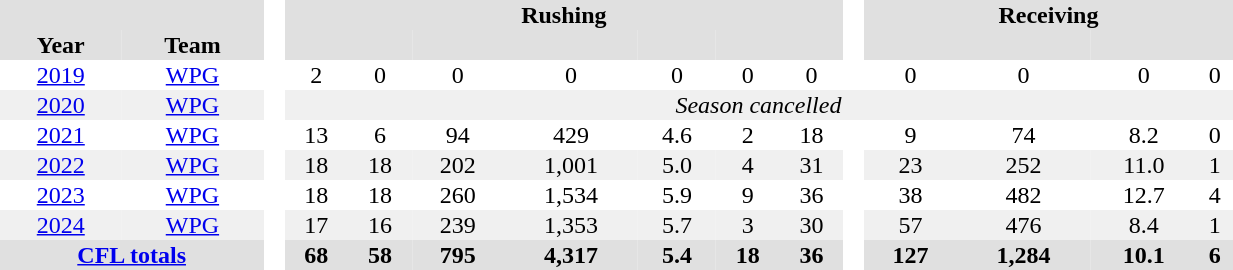<table BORDER="0" CELLPADDING="1" CELLSPACING="0" width="65%" style="text-align:center">
<tr bgcolor="#e0e0e0">
<th colspan="2"></th>
<th rowspan="100" bgcolor="#ffffff"> </th>
<th colspan="7">Rushing</th>
<th rowspan="100" bgcolor="#ffffff"> </th>
<th colspan="4">Receiving</th>
</tr>
<tr bgcolor="#e0e0e0">
<th>Year</th>
<th>Team</th>
<th></th>
<th></th>
<th></th>
<th></th>
<th></th>
<th></th>
<th></th>
<th></th>
<th></th>
<th></th>
<th></th>
</tr>
<tr>
<td><a href='#'>2019</a></td>
<td><a href='#'>WPG</a></td>
<td>2</td>
<td>0</td>
<td>0</td>
<td>0</td>
<td>0</td>
<td>0</td>
<td>0</td>
<td>0</td>
<td>0</td>
<td>0</td>
<td>0</td>
</tr>
<tr bgcolor="#f0f0f0" ALIGN="center">
<td><a href='#'>2020</a></td>
<td><a href='#'>WPG</a></td>
<td colspan="12"><em>Season cancelled</em></td>
</tr>
<tr>
<td><a href='#'>2021</a></td>
<td><a href='#'>WPG</a></td>
<td>13</td>
<td>6</td>
<td>94</td>
<td>429</td>
<td>4.6</td>
<td>2</td>
<td>18</td>
<td>9</td>
<td>74</td>
<td>8.2</td>
<td>0</td>
</tr>
<tr bgcolor="#f0f0f0">
<td><a href='#'>2022</a></td>
<td><a href='#'>WPG</a></td>
<td>18</td>
<td>18</td>
<td>202</td>
<td>1,001</td>
<td>5.0</td>
<td>4</td>
<td>31</td>
<td>23</td>
<td>252</td>
<td>11.0</td>
<td>1</td>
</tr>
<tr>
<td><a href='#'>2023</a></td>
<td><a href='#'>WPG</a></td>
<td>18</td>
<td>18</td>
<td>260</td>
<td>1,534</td>
<td>5.9</td>
<td>9</td>
<td>36</td>
<td>38</td>
<td>482</td>
<td>12.7</td>
<td>4</td>
</tr>
<tr bgcolor="#f0f0f0">
<td><a href='#'>2024</a></td>
<td><a href='#'>WPG</a></td>
<td>17</td>
<td>16</td>
<td>239</td>
<td>1,353</td>
<td>5.7</td>
<td>3</td>
<td>30</td>
<td>57</td>
<td>476</td>
<td>8.4</td>
<td>1</td>
</tr>
<tr bgcolor="#e0e0e0">
<th colspan="2"><a href='#'>CFL totals</a></th>
<th>68</th>
<th>58</th>
<th>795</th>
<th>4,317</th>
<th>5.4</th>
<th>18</th>
<th>36</th>
<th>127</th>
<th>1,284</th>
<th>10.1</th>
<th>6</th>
</tr>
</table>
